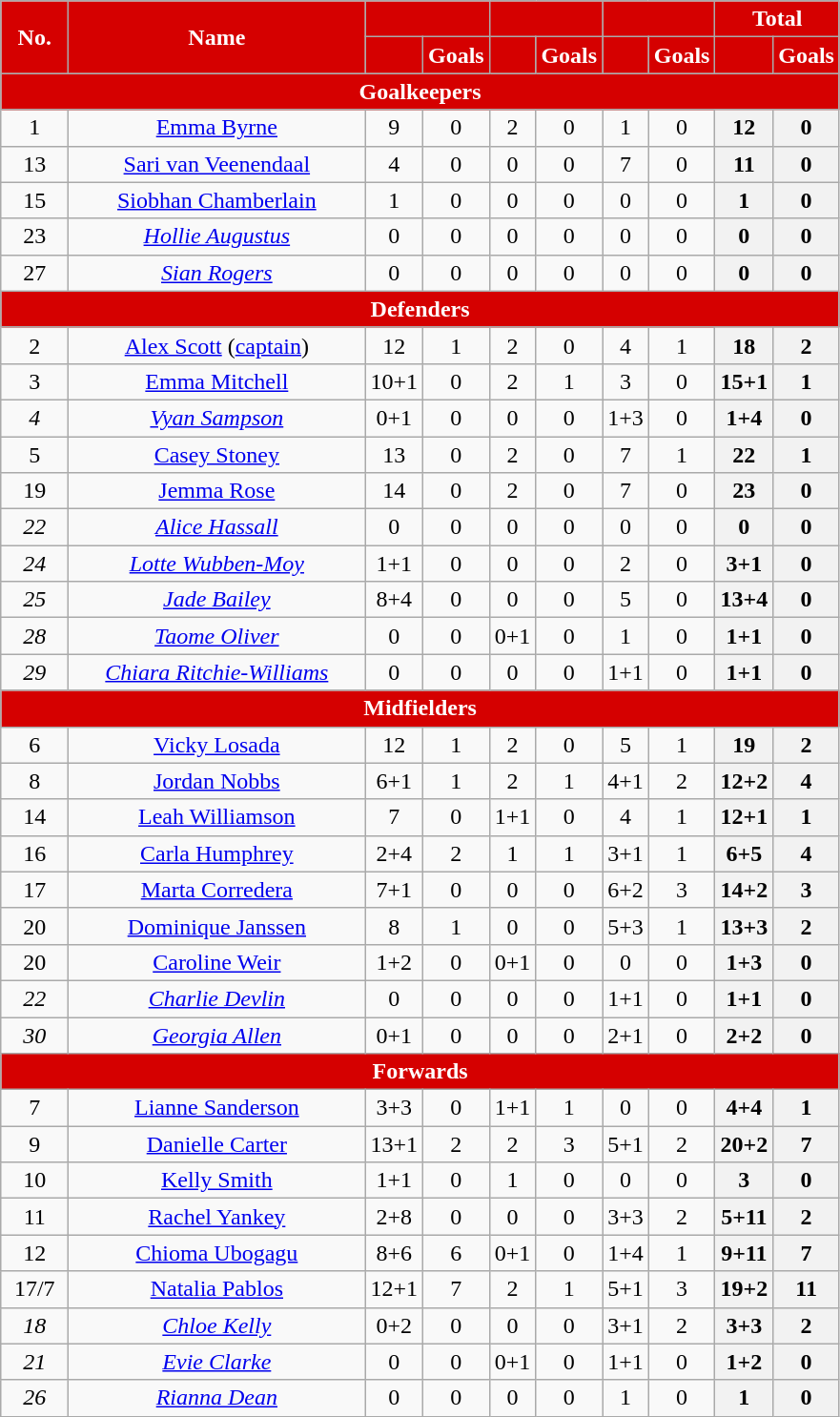<table class="wikitable" style="text-align:center; font-size:100%; ">
<tr>
<th rowspan="2" style="background:#d50000; color:white; text-align:center; width:40px">No.</th>
<th rowspan="2" style="background:#d50000; color:white; text-align:center;width:200px">Name</th>
<th colspan="2" style="background:#d50000; color:white; text-align:center;"><a href='#'></a></th>
<th colspan="2" style="background:#d50000; color:white; text-align:center;"><a href='#'></a></th>
<th colspan="2" style="background:#d50000; color:white; text-align:center;"></th>
<th colspan="2" style="background:#d50000; color:white; text-align:center;">Total</th>
</tr>
<tr>
<th style="background:#d50000; color:white; text-align:center;width=50px"></th>
<th style="background:#d50000; color:white; text-align:center;width=50px">Goals</th>
<th style="background:#d50000; color:white; text-align:center;width=50px"></th>
<th style="background:#d50000; color:white; text-align:center;width=50px">Goals</th>
<th style="background:#d50000; color:white; text-align:center;width=50px"></th>
<th style="background:#d50000; color:white; text-align:center;width=50px">Goals</th>
<th style="background:#d50000; color:white; text-align:center;width=50px"></th>
<th style="background:#d50000; color:white; text-align:center;width=50px">Goals</th>
</tr>
<tr>
<th colspan="10" style="background:#d50000; color:white; text-align:center">Goalkeepers</th>
</tr>
<tr>
<td>1</td>
<td> <a href='#'>Emma Byrne</a></td>
<td>9</td>
<td>0</td>
<td>2</td>
<td>0</td>
<td>1</td>
<td>0</td>
<th>12</th>
<th>0</th>
</tr>
<tr>
<td>13</td>
<td> <a href='#'>Sari van Veenendaal</a></td>
<td>4</td>
<td>0</td>
<td>0</td>
<td>0</td>
<td>7</td>
<td>0</td>
<th>11</th>
<th>0</th>
</tr>
<tr>
<td>15</td>
<td><em></em> <a href='#'>Siobhan Chamberlain</a></td>
<td>1</td>
<td>0</td>
<td>0</td>
<td>0</td>
<td>0</td>
<td>0</td>
<th>1</th>
<th>0</th>
</tr>
<tr>
<td>23</td>
<td><em> <a href='#'>Hollie Augustus</a></em></td>
<td>0</td>
<td>0</td>
<td>0</td>
<td>0</td>
<td>0</td>
<td>0</td>
<th>0</th>
<th>0</th>
</tr>
<tr>
<td>27</td>
<td><em> <a href='#'>Sian Rogers</a></em></td>
<td>0</td>
<td>0</td>
<td>0</td>
<td>0</td>
<td>0</td>
<td>0</td>
<th>0</th>
<th>0</th>
</tr>
<tr>
<th colspan="10" style="background:#d50000; color:white; text-align:center">Defenders</th>
</tr>
<tr>
<td>2</td>
<td> <a href='#'>Alex Scott</a> (<a href='#'>captain</a>)</td>
<td>12</td>
<td>1</td>
<td>2</td>
<td>0</td>
<td>4</td>
<td>1</td>
<th>18</th>
<th>2</th>
</tr>
<tr>
<td>3</td>
<td> <a href='#'>Emma Mitchell</a></td>
<td>10+1</td>
<td>0</td>
<td>2</td>
<td>1</td>
<td>3</td>
<td>0</td>
<th>15+1</th>
<th>1</th>
</tr>
<tr>
<td><em>4</em></td>
<td><em> <a href='#'>Vyan Sampson</a></em></td>
<td>0+1</td>
<td>0</td>
<td>0</td>
<td>0</td>
<td>1+3</td>
<td>0</td>
<th>1+4</th>
<th>0</th>
</tr>
<tr>
<td>5</td>
<td> <a href='#'>Casey Stoney</a></td>
<td>13</td>
<td>0</td>
<td>2</td>
<td>0</td>
<td>7</td>
<td>1</td>
<th>22</th>
<th>1</th>
</tr>
<tr>
<td>19</td>
<td> <a href='#'>Jemma Rose</a></td>
<td>14</td>
<td>0</td>
<td>2</td>
<td>0</td>
<td>7</td>
<td>0</td>
<th>23</th>
<th>0</th>
</tr>
<tr>
<td><em>22</em></td>
<td><em> <a href='#'>Alice Hassall</a></em></td>
<td>0</td>
<td>0</td>
<td>0</td>
<td>0</td>
<td>0</td>
<td>0</td>
<th>0</th>
<th>0</th>
</tr>
<tr>
<td><em>24</em></td>
<td><em> <a href='#'>Lotte Wubben-Moy</a></em></td>
<td>1+1</td>
<td>0</td>
<td>0</td>
<td>0</td>
<td>2</td>
<td>0</td>
<th>3+1</th>
<th>0</th>
</tr>
<tr>
<td><em>25</em></td>
<td><em> <a href='#'>Jade Bailey</a></em></td>
<td>8+4</td>
<td>0</td>
<td>0</td>
<td>0</td>
<td>5</td>
<td>0</td>
<th>13+4</th>
<th>0</th>
</tr>
<tr>
<td><em>28</em></td>
<td><em> <a href='#'>Taome Oliver</a></em></td>
<td>0</td>
<td>0</td>
<td>0+1</td>
<td>0</td>
<td>1</td>
<td>0</td>
<th>1+1</th>
<th>0</th>
</tr>
<tr>
<td><em>29</em></td>
<td><em> <a href='#'>Chiara Ritchie-Williams</a></em></td>
<td>0</td>
<td>0</td>
<td>0</td>
<td>0</td>
<td>1+1</td>
<td>0</td>
<th>1+1</th>
<th>0</th>
</tr>
<tr>
<th colspan="10" style="background:#d50000; color:white; text-align:center">Midfielders</th>
</tr>
<tr>
<td>6</td>
<td> <a href='#'>Vicky Losada</a></td>
<td>12</td>
<td>1</td>
<td>2</td>
<td>0</td>
<td>5</td>
<td>1</td>
<th>19</th>
<th>2</th>
</tr>
<tr>
<td>8</td>
<td> <a href='#'>Jordan Nobbs</a></td>
<td>6+1</td>
<td>1</td>
<td>2</td>
<td>1</td>
<td>4+1</td>
<td>2</td>
<th>12+2</th>
<th>4</th>
</tr>
<tr>
<td>14</td>
<td> <a href='#'>Leah Williamson</a></td>
<td>7</td>
<td>0</td>
<td>1+1</td>
<td>0</td>
<td>4</td>
<td>1</td>
<th>12+1</th>
<th>1</th>
</tr>
<tr>
<td>16</td>
<td> <a href='#'>Carla Humphrey</a></td>
<td>2+4</td>
<td>2</td>
<td>1</td>
<td>1</td>
<td>3+1</td>
<td>1</td>
<th>6+5</th>
<th>4</th>
</tr>
<tr>
<td>17</td>
<td> <a href='#'>Marta Corredera</a></td>
<td>7+1</td>
<td>0</td>
<td>0</td>
<td>0</td>
<td>6+2</td>
<td>3</td>
<th>14+2</th>
<th>3</th>
</tr>
<tr>
<td>20</td>
<td> <a href='#'>Dominique Janssen</a></td>
<td>8</td>
<td>1</td>
<td>0</td>
<td>0</td>
<td>5+3</td>
<td>1</td>
<th>13+3</th>
<th>2</th>
</tr>
<tr>
<td>20</td>
<td> <a href='#'>Caroline Weir</a></td>
<td>1+2</td>
<td>0</td>
<td>0+1</td>
<td>0</td>
<td>0</td>
<td>0</td>
<th>1+3</th>
<th>0</th>
</tr>
<tr>
<td><em>22</em></td>
<td><em> <a href='#'>Charlie Devlin</a></em></td>
<td>0</td>
<td>0</td>
<td>0</td>
<td>0</td>
<td>1+1</td>
<td>0</td>
<th>1+1</th>
<th>0</th>
</tr>
<tr>
<td><em>30</em></td>
<td><em> <a href='#'>Georgia Allen</a></em></td>
<td>0+1</td>
<td>0</td>
<td>0</td>
<td>0</td>
<td>2+1</td>
<td>0</td>
<th>2+2</th>
<th>0</th>
</tr>
<tr>
<th colspan="10" style="background:#d50000; color:white; text-align:center">Forwards</th>
</tr>
<tr>
<td>7</td>
<td> <a href='#'>Lianne Sanderson</a></td>
<td>3+3</td>
<td>0</td>
<td>1+1</td>
<td>1</td>
<td>0</td>
<td>0</td>
<th>4+4</th>
<th>1</th>
</tr>
<tr>
<td>9</td>
<td> <a href='#'>Danielle Carter</a></td>
<td>13+1</td>
<td>2</td>
<td>2</td>
<td>3</td>
<td>5+1</td>
<td>2</td>
<th>20+2</th>
<th>7</th>
</tr>
<tr>
<td>10</td>
<td> <a href='#'>Kelly Smith</a></td>
<td>1+1</td>
<td>0</td>
<td>1</td>
<td>0</td>
<td>0</td>
<td>0</td>
<th>3</th>
<th>0</th>
</tr>
<tr>
<td>11</td>
<td> <a href='#'>Rachel Yankey</a></td>
<td>2+8</td>
<td>0</td>
<td>0</td>
<td>0</td>
<td>3+3</td>
<td>2</td>
<th>5+11</th>
<th>2</th>
</tr>
<tr>
<td>12</td>
<td> <a href='#'>Chioma Ubogagu</a></td>
<td>8+6</td>
<td>6</td>
<td>0+1</td>
<td>0</td>
<td>1+4</td>
<td>1</td>
<th>9+11</th>
<th>7</th>
</tr>
<tr>
<td>17/7</td>
<td> <a href='#'>Natalia Pablos</a></td>
<td>12+1</td>
<td>7</td>
<td>2</td>
<td>1</td>
<td>5+1</td>
<td>3</td>
<th>19+2</th>
<th>11</th>
</tr>
<tr>
<td><em>18</em></td>
<td><em> <a href='#'>Chloe Kelly</a></em></td>
<td>0+2</td>
<td>0</td>
<td>0</td>
<td>0</td>
<td>3+1</td>
<td>2</td>
<th>3+3</th>
<th>2</th>
</tr>
<tr>
<td><em>21</em></td>
<td><em> <a href='#'>Evie Clarke</a></em></td>
<td>0</td>
<td>0</td>
<td>0+1</td>
<td>0</td>
<td>1+1</td>
<td>0</td>
<th>1+2</th>
<th>0</th>
</tr>
<tr>
<td><em>26</em></td>
<td><em> <a href='#'>Rianna Dean</a></em></td>
<td>0</td>
<td>0</td>
<td>0</td>
<td>0</td>
<td>1</td>
<td>0</td>
<th>1</th>
<th>0</th>
</tr>
</table>
